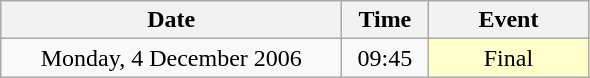<table class = "wikitable" style="text-align:center;">
<tr>
<th width=220>Date</th>
<th width=50>Time</th>
<th width=100>Event</th>
</tr>
<tr>
<td>Monday, 4 December 2006</td>
<td>09:45</td>
<td bgcolor=ffffcc>Final</td>
</tr>
</table>
